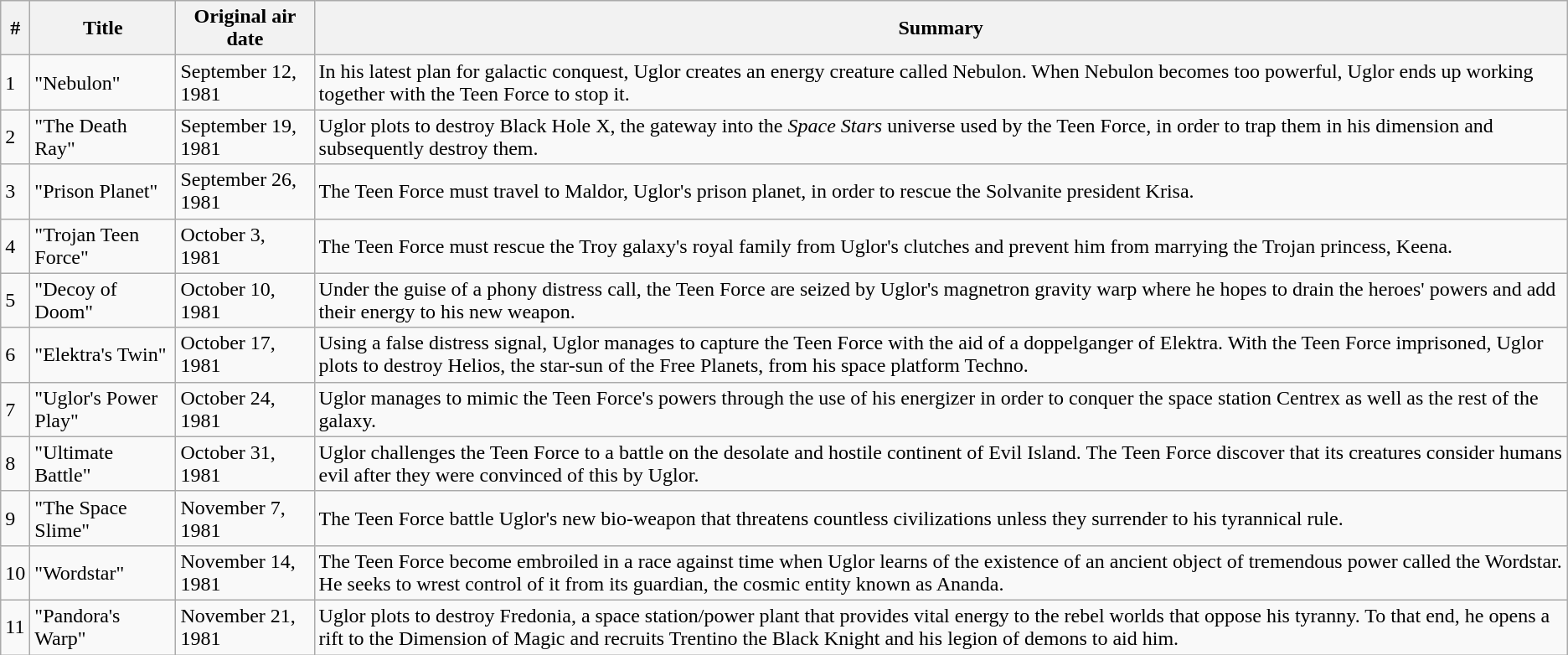<table class=wikitable>
<tr>
<th>#</th>
<th>Title</th>
<th>Original air date</th>
<th>Summary</th>
</tr>
<tr>
<td>1</td>
<td>"Nebulon"</td>
<td>September 12, 1981</td>
<td>In his latest plan for galactic conquest, Uglor creates an energy creature called Nebulon. When Nebulon becomes too powerful, Uglor ends up working together with the Teen Force to stop it.</td>
</tr>
<tr>
<td>2</td>
<td>"The Death Ray"</td>
<td>September 19, 1981</td>
<td>Uglor plots to destroy Black Hole X, the gateway into the <em>Space Stars</em> universe used by the Teen Force, in order to trap them in his dimension and subsequently destroy them.</td>
</tr>
<tr>
<td>3</td>
<td>"Prison Planet"</td>
<td>September 26, 1981</td>
<td>The Teen Force must travel to Maldor, Uglor's prison planet, in order to rescue the Solvanite president Krisa.</td>
</tr>
<tr>
<td>4</td>
<td>"Trojan Teen Force"</td>
<td>October 3, 1981</td>
<td>The Teen Force must rescue the Troy galaxy's royal family from Uglor's clutches and prevent him from marrying the Trojan princess, Keena.</td>
</tr>
<tr>
<td>5</td>
<td>"Decoy of Doom"</td>
<td>October 10, 1981</td>
<td>Under the guise of a phony distress call, the Teen Force are seized by Uglor's magnetron gravity warp where he hopes to drain the heroes' powers and add their energy to his new weapon.</td>
</tr>
<tr>
<td>6</td>
<td>"Elektra's Twin"</td>
<td>October 17, 1981</td>
<td>Using a false distress signal, Uglor manages to capture the Teen Force with the aid of a doppelganger of Elektra. With the Teen Force imprisoned, Uglor plots to destroy Helios, the star-sun of the Free Planets, from his space platform Techno.</td>
</tr>
<tr>
<td>7</td>
<td>"Uglor's Power Play"</td>
<td>October 24, 1981</td>
<td>Uglor manages to mimic the Teen Force's powers through the use of his energizer in order to conquer the space station Centrex as well as the rest of the galaxy.</td>
</tr>
<tr>
<td>8</td>
<td>"Ultimate Battle"</td>
<td>October 31, 1981</td>
<td>Uglor challenges the Teen Force to a battle on the desolate and hostile continent of Evil Island. The Teen Force discover that its creatures consider humans evil after they were convinced of this by Uglor.</td>
</tr>
<tr>
<td>9</td>
<td>"The Space Slime"</td>
<td>November 7, 1981</td>
<td>The Teen Force battle Uglor's new bio-weapon that threatens countless civilizations unless they surrender to his tyrannical rule.</td>
</tr>
<tr>
<td>10</td>
<td>"Wordstar"</td>
<td>November 14, 1981</td>
<td>The Teen Force become embroiled in a race against time when Uglor learns of the existence of an ancient object of tremendous power called the Wordstar. He seeks to wrest control of it from its guardian, the cosmic entity known as Ananda.</td>
</tr>
<tr>
<td>11</td>
<td>"Pandora's Warp"</td>
<td>November 21, 1981</td>
<td>Uglor plots to destroy Fredonia, a space station/power plant that provides vital energy to the rebel worlds that oppose his tyranny. To that end, he opens a rift to the Dimension of Magic and recruits Trentino the Black Knight and his legion of demons to aid him.</td>
</tr>
</table>
